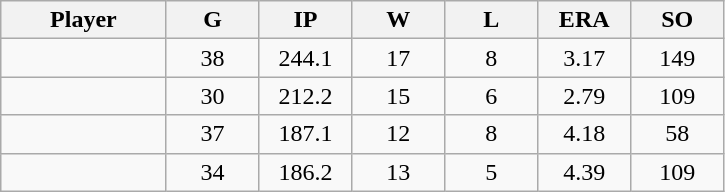<table class="wikitable sortable">
<tr>
<th bgcolor="#DDDDFF" width="16%">Player</th>
<th bgcolor="#DDDDFF" width="9%">G</th>
<th bgcolor="#DDDDFF" width="9%">IP</th>
<th bgcolor="#DDDDFF" width="9%">W</th>
<th bgcolor="#DDDDFF" width="9%">L</th>
<th bgcolor="#DDDDFF" width="9%">ERA</th>
<th bgcolor="#DDDDFF" width="9%">SO</th>
</tr>
<tr align="center">
<td></td>
<td>38</td>
<td>244.1</td>
<td>17</td>
<td>8</td>
<td>3.17</td>
<td>149</td>
</tr>
<tr align="center">
<td></td>
<td>30</td>
<td>212.2</td>
<td>15</td>
<td>6</td>
<td>2.79</td>
<td>109</td>
</tr>
<tr align="center">
<td></td>
<td>37</td>
<td>187.1</td>
<td>12</td>
<td>8</td>
<td>4.18</td>
<td>58</td>
</tr>
<tr align="center">
<td></td>
<td>34</td>
<td>186.2</td>
<td>13</td>
<td>5</td>
<td>4.39</td>
<td>109</td>
</tr>
</table>
